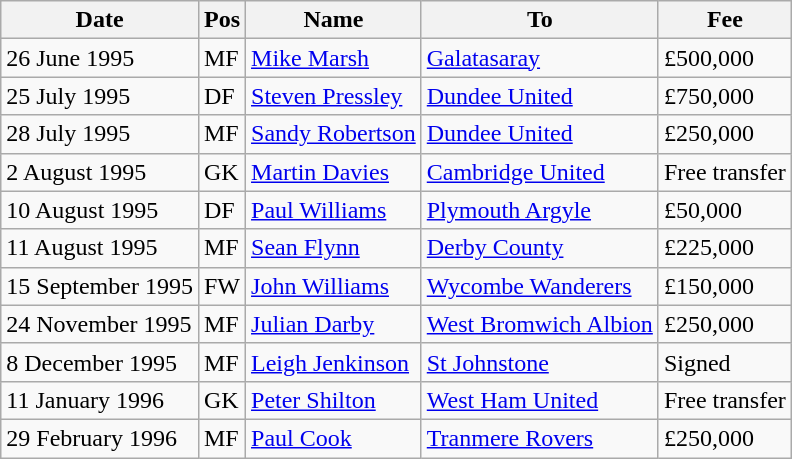<table class="wikitable">
<tr>
<th>Date</th>
<th>Pos</th>
<th>Name</th>
<th>To</th>
<th>Fee</th>
</tr>
<tr>
<td>26 June 1995</td>
<td>MF</td>
<td><a href='#'>Mike Marsh</a></td>
<td><a href='#'>Galatasaray</a></td>
<td>£500,000</td>
</tr>
<tr>
<td>25 July 1995</td>
<td>DF</td>
<td><a href='#'>Steven Pressley</a></td>
<td><a href='#'>Dundee United</a></td>
<td>£750,000</td>
</tr>
<tr>
<td>28 July 1995</td>
<td>MF</td>
<td><a href='#'>Sandy Robertson</a></td>
<td><a href='#'>Dundee United</a></td>
<td>£250,000</td>
</tr>
<tr>
<td>2 August 1995</td>
<td>GK</td>
<td><a href='#'>Martin Davies</a></td>
<td><a href='#'>Cambridge United</a></td>
<td>Free transfer</td>
</tr>
<tr>
<td>10 August 1995</td>
<td>DF</td>
<td><a href='#'>Paul Williams</a></td>
<td><a href='#'>Plymouth Argyle</a></td>
<td>£50,000</td>
</tr>
<tr>
<td>11 August 1995</td>
<td>MF</td>
<td><a href='#'>Sean Flynn</a></td>
<td><a href='#'>Derby County</a></td>
<td>£225,000</td>
</tr>
<tr>
<td>15 September 1995</td>
<td>FW</td>
<td><a href='#'>John Williams</a></td>
<td><a href='#'>Wycombe Wanderers</a></td>
<td>£150,000</td>
</tr>
<tr>
<td>24 November 1995</td>
<td>MF</td>
<td><a href='#'>Julian Darby</a></td>
<td><a href='#'>West Bromwich Albion</a></td>
<td>£250,000</td>
</tr>
<tr>
<td>8 December 1995</td>
<td>MF</td>
<td><a href='#'>Leigh Jenkinson</a></td>
<td><a href='#'>St Johnstone</a></td>
<td>Signed</td>
</tr>
<tr>
<td>11 January 1996</td>
<td>GK</td>
<td><a href='#'>Peter Shilton</a></td>
<td><a href='#'>West Ham United</a></td>
<td>Free transfer</td>
</tr>
<tr>
<td>29 February 1996</td>
<td>MF</td>
<td><a href='#'>Paul Cook</a></td>
<td><a href='#'>Tranmere Rovers</a></td>
<td>£250,000</td>
</tr>
</table>
